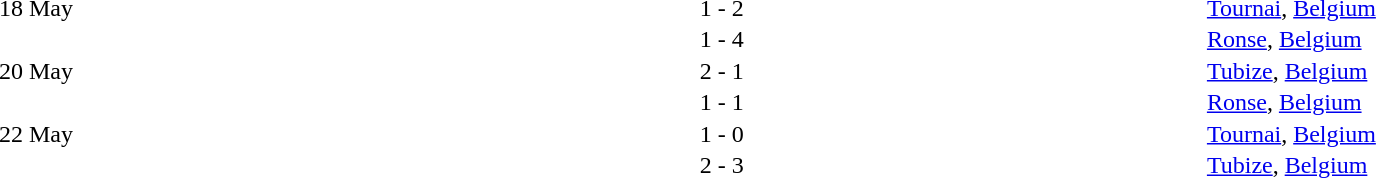<table cellspacing=1 width=85%>
<tr>
<th width=15%></th>
<th width=25%></th>
<th width=10%></th>
<th width=25%></th>
<th width=25%></th>
</tr>
<tr>
<td>18 May</td>
<td align=right></td>
<td align=center>1 - 2</td>
<td></td>
<td><a href='#'>Tournai</a>, <a href='#'>Belgium</a></td>
</tr>
<tr>
<td></td>
<td align=right></td>
<td align=center>1 - 4</td>
<td></td>
<td><a href='#'>Ronse</a>, <a href='#'>Belgium</a></td>
</tr>
<tr>
<td>20 May</td>
<td align=right></td>
<td align=center>2 - 1</td>
<td></td>
<td><a href='#'>Tubize</a>, <a href='#'>Belgium</a></td>
</tr>
<tr>
<td></td>
<td align=right></td>
<td align=center>1 - 1</td>
<td></td>
<td><a href='#'>Ronse</a>, <a href='#'>Belgium</a></td>
</tr>
<tr>
<td>22 May</td>
<td align=right></td>
<td align=center>1 - 0</td>
<td></td>
<td><a href='#'>Tournai</a>, <a href='#'>Belgium</a></td>
</tr>
<tr>
<td></td>
<td align=right></td>
<td align=center>2 - 3</td>
<td></td>
<td><a href='#'>Tubize</a>, <a href='#'>Belgium</a></td>
</tr>
</table>
